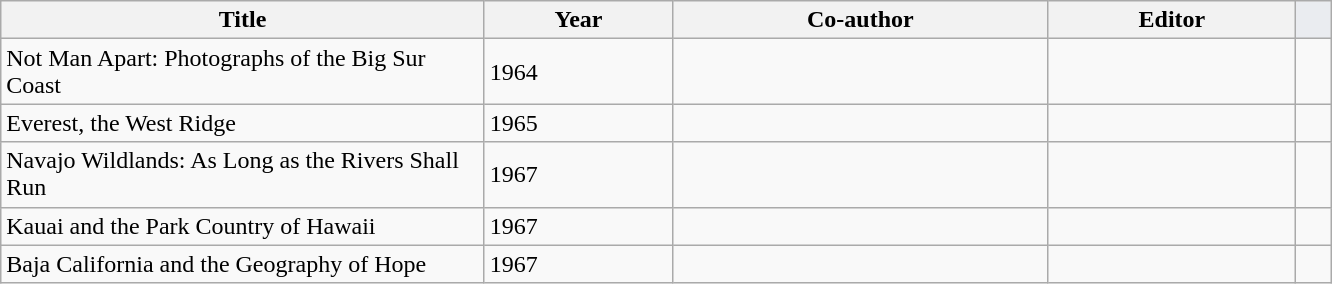<table class="wikitable sortable" style="width:70.25%">
<tr>
<th scope="col" width=315>Title</th>
<th scope="col">Year</th>
<th scope="col">Co-author</th>
<th scope="col">Editor</th>
<th scope="col" class="unsortable" style="background-color:#eaecf0"></th>
</tr>
<tr>
<td scope="row">Not Man Apart: Photographs of the Big Sur Coast</td>
<td>1964</td>
<td></td>
<td></td>
<td></td>
</tr>
<tr>
<td scope="row">Everest, the West Ridge</td>
<td>1965</td>
<td></td>
<td></td>
<td></td>
</tr>
<tr>
<td scope="row">Navajo Wildlands: As Long as the Rivers Shall Run</td>
<td>1967</td>
<td></td>
<td></td>
<td></td>
</tr>
<tr>
<td scope="row">Kauai and the Park Country of Hawaii</td>
<td>1967</td>
<td></td>
<td></td>
<td></td>
</tr>
<tr>
<td scope="row">Baja California and the Geography of Hope</td>
<td>1967</td>
<td></td>
<td></td>
<td></td>
</tr>
</table>
